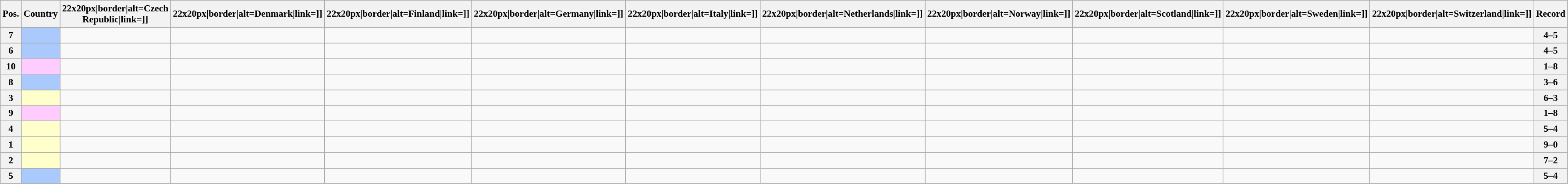<table class="wikitable sortable nowrap" style="text-align:center; font-size:0.9em;">
<tr>
<th>Pos.</th>
<th>Country</th>
<th [[Image:>22x20px|border|alt=Czech Republic|link=]]</th>
<th [[Image:>22x20px|border|alt=Denmark|link=]]</th>
<th [[Image:>22x20px|border|alt=Finland|link=]]</th>
<th [[Image:>22x20px|border|alt=Germany|link=]]</th>
<th [[Image:>22x20px|border|alt=Italy|link=]]</th>
<th [[Image:>22x20px|border|alt=Netherlands|link=]]</th>
<th [[Image:>22x20px|border|alt=Norway|link=]]</th>
<th [[Image:>22x20px|border|alt=Scotland|link=]]</th>
<th [[Image:>22x20px|border|alt=Sweden|link=]]</th>
<th [[Image:>22x20px|border|alt=Switzerland|link=]]</th>
<th>Record</th>
</tr>
<tr>
<th>7</th>
<td style="text-align:left; background:#aac9fc;"></td>
<td> </td>
<td> </td>
<td> </td>
<td> </td>
<td> </td>
<td> </td>
<td> </td>
<td> </td>
<td> </td>
<td> </td>
<th>4–5</th>
</tr>
<tr>
<th>6</th>
<td style="text-align:left; background:#aac9fc;"></td>
<td> </td>
<td> </td>
<td> </td>
<td> </td>
<td> </td>
<td> </td>
<td> </td>
<td> </td>
<td> </td>
<td> </td>
<th>4–5</th>
</tr>
<tr>
<th>10</th>
<td style="text-align:left; background:#ffccff;"></td>
<td> </td>
<td> </td>
<td> </td>
<td> </td>
<td> </td>
<td> </td>
<td> </td>
<td> </td>
<td> </td>
<td> </td>
<th>1–8</th>
</tr>
<tr>
<th>8</th>
<td style="text-align:left; background:#aac9fc;"></td>
<td> </td>
<td> </td>
<td> </td>
<td> </td>
<td> </td>
<td> </td>
<td> </td>
<td> </td>
<td> </td>
<td> </td>
<th>3–6</th>
</tr>
<tr>
<th>3</th>
<td style="text-align:left; background:#ffffcc;"></td>
<td> </td>
<td> </td>
<td> </td>
<td> </td>
<td> </td>
<td> </td>
<td> </td>
<td> </td>
<td> </td>
<td> </td>
<th>6–3</th>
</tr>
<tr>
<th>9</th>
<td style="text-align:left; background:#ffccff;"></td>
<td> </td>
<td> </td>
<td> </td>
<td> </td>
<td> </td>
<td> </td>
<td> </td>
<td> </td>
<td> </td>
<td> </td>
<th>1–8</th>
</tr>
<tr>
<th>4</th>
<td style="text-align:left; background:#ffffcc;"></td>
<td> </td>
<td> </td>
<td> </td>
<td> </td>
<td> </td>
<td> </td>
<td> </td>
<td> </td>
<td> </td>
<td> </td>
<th>5–4</th>
</tr>
<tr>
<th>1</th>
<td style="text-align:left; background:#ffffcc;"></td>
<td> </td>
<td> </td>
<td> </td>
<td> </td>
<td> </td>
<td> </td>
<td> </td>
<td> </td>
<td> </td>
<td> </td>
<th>9–0</th>
</tr>
<tr>
<th>2</th>
<td style="text-align:left; background:#ffffcc;"></td>
<td> </td>
<td> </td>
<td> </td>
<td> </td>
<td> </td>
<td> </td>
<td> </td>
<td> </td>
<td> </td>
<td> </td>
<th>7–2</th>
</tr>
<tr>
<th>5</th>
<td style="text-align:left; background:#aac9fc;"></td>
<td> </td>
<td> </td>
<td> </td>
<td> </td>
<td> </td>
<td> </td>
<td> </td>
<td> </td>
<td> </td>
<td> </td>
<th>5–4</th>
</tr>
</table>
